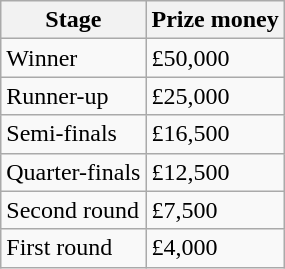<table class="wikitable">
<tr>
<th>Stage</th>
<th>Prize money</th>
</tr>
<tr>
<td>Winner</td>
<td>£50,000</td>
</tr>
<tr>
<td>Runner-up</td>
<td>£25,000</td>
</tr>
<tr>
<td>Semi-finals</td>
<td>£16,500</td>
</tr>
<tr>
<td>Quarter-finals</td>
<td>£12,500</td>
</tr>
<tr>
<td>Second round</td>
<td>£7,500</td>
</tr>
<tr>
<td>First round</td>
<td>£4,000</td>
</tr>
</table>
